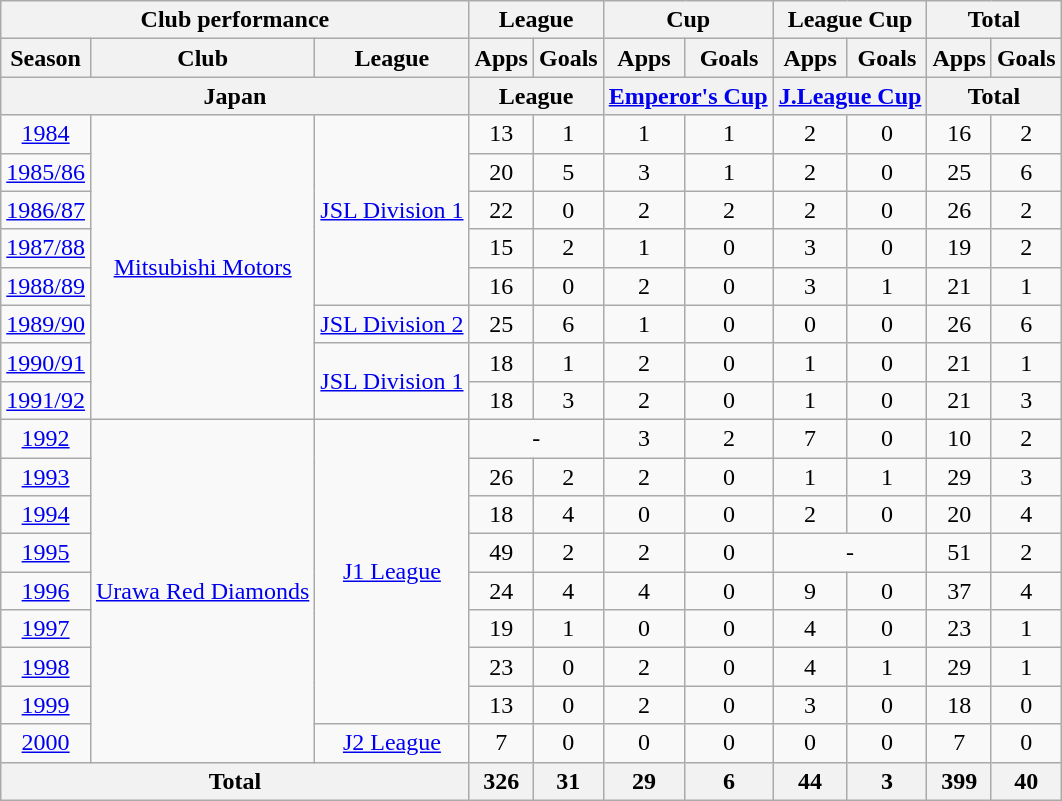<table class="wikitable" style="text-align:center;">
<tr>
<th colspan=3>Club performance</th>
<th colspan=2>League</th>
<th colspan=2>Cup</th>
<th colspan=2>League Cup</th>
<th colspan=2>Total</th>
</tr>
<tr>
<th>Season</th>
<th>Club</th>
<th>League</th>
<th>Apps</th>
<th>Goals</th>
<th>Apps</th>
<th>Goals</th>
<th>Apps</th>
<th>Goals</th>
<th>Apps</th>
<th>Goals</th>
</tr>
<tr>
<th colspan=3>Japan</th>
<th colspan=2>League</th>
<th colspan=2><a href='#'>Emperor's Cup</a></th>
<th colspan=2><a href='#'>J.League Cup</a></th>
<th colspan=2>Total</th>
</tr>
<tr>
<td><a href='#'>1984</a></td>
<td rowspan="8"><a href='#'>Mitsubishi Motors</a></td>
<td rowspan="5"><a href='#'>JSL Division 1</a></td>
<td>13</td>
<td>1</td>
<td>1</td>
<td>1</td>
<td>2</td>
<td>0</td>
<td>16</td>
<td>2</td>
</tr>
<tr>
<td><a href='#'>1985/86</a></td>
<td>20</td>
<td>5</td>
<td>3</td>
<td>1</td>
<td>2</td>
<td>0</td>
<td>25</td>
<td>6</td>
</tr>
<tr>
<td><a href='#'>1986/87</a></td>
<td>22</td>
<td>0</td>
<td>2</td>
<td>2</td>
<td>2</td>
<td>0</td>
<td>26</td>
<td>2</td>
</tr>
<tr>
<td><a href='#'>1987/88</a></td>
<td>15</td>
<td>2</td>
<td>1</td>
<td>0</td>
<td>3</td>
<td>0</td>
<td>19</td>
<td>2</td>
</tr>
<tr>
<td><a href='#'>1988/89</a></td>
<td>16</td>
<td>0</td>
<td>2</td>
<td>0</td>
<td>3</td>
<td>1</td>
<td>21</td>
<td>1</td>
</tr>
<tr>
<td><a href='#'>1989/90</a></td>
<td><a href='#'>JSL Division 2</a></td>
<td>25</td>
<td>6</td>
<td>1</td>
<td>0</td>
<td>0</td>
<td>0</td>
<td>26</td>
<td>6</td>
</tr>
<tr>
<td><a href='#'>1990/91</a></td>
<td rowspan="2"><a href='#'>JSL Division 1</a></td>
<td>18</td>
<td>1</td>
<td>2</td>
<td>0</td>
<td>1</td>
<td>0</td>
<td>21</td>
<td>1</td>
</tr>
<tr>
<td><a href='#'>1991/92</a></td>
<td>18</td>
<td>3</td>
<td>2</td>
<td>0</td>
<td>1</td>
<td>0</td>
<td>21</td>
<td>3</td>
</tr>
<tr>
<td><a href='#'>1992</a></td>
<td rowspan="9"><a href='#'>Urawa Red Diamonds</a></td>
<td rowspan="8"><a href='#'>J1 League</a></td>
<td colspan="2">-</td>
<td>3</td>
<td>2</td>
<td>7</td>
<td>0</td>
<td>10</td>
<td>2</td>
</tr>
<tr>
<td><a href='#'>1993</a></td>
<td>26</td>
<td>2</td>
<td>2</td>
<td>0</td>
<td>1</td>
<td>1</td>
<td>29</td>
<td>3</td>
</tr>
<tr>
<td><a href='#'>1994</a></td>
<td>18</td>
<td>4</td>
<td>0</td>
<td>0</td>
<td>2</td>
<td>0</td>
<td>20</td>
<td>4</td>
</tr>
<tr>
<td><a href='#'>1995</a></td>
<td>49</td>
<td>2</td>
<td>2</td>
<td>0</td>
<td colspan="2">-</td>
<td>51</td>
<td>2</td>
</tr>
<tr>
<td><a href='#'>1996</a></td>
<td>24</td>
<td>4</td>
<td>4</td>
<td>0</td>
<td>9</td>
<td>0</td>
<td>37</td>
<td>4</td>
</tr>
<tr>
<td><a href='#'>1997</a></td>
<td>19</td>
<td>1</td>
<td>0</td>
<td>0</td>
<td>4</td>
<td>0</td>
<td>23</td>
<td>1</td>
</tr>
<tr>
<td><a href='#'>1998</a></td>
<td>23</td>
<td>0</td>
<td>2</td>
<td>0</td>
<td>4</td>
<td>1</td>
<td>29</td>
<td>1</td>
</tr>
<tr>
<td><a href='#'>1999</a></td>
<td>13</td>
<td>0</td>
<td>2</td>
<td>0</td>
<td>3</td>
<td>0</td>
<td>18</td>
<td>0</td>
</tr>
<tr>
<td><a href='#'>2000</a></td>
<td><a href='#'>J2 League</a></td>
<td>7</td>
<td>0</td>
<td>0</td>
<td>0</td>
<td>0</td>
<td>0</td>
<td>7</td>
<td>0</td>
</tr>
<tr>
<th colspan=3>Total</th>
<th>326</th>
<th>31</th>
<th>29</th>
<th>6</th>
<th>44</th>
<th>3</th>
<th>399</th>
<th>40</th>
</tr>
</table>
